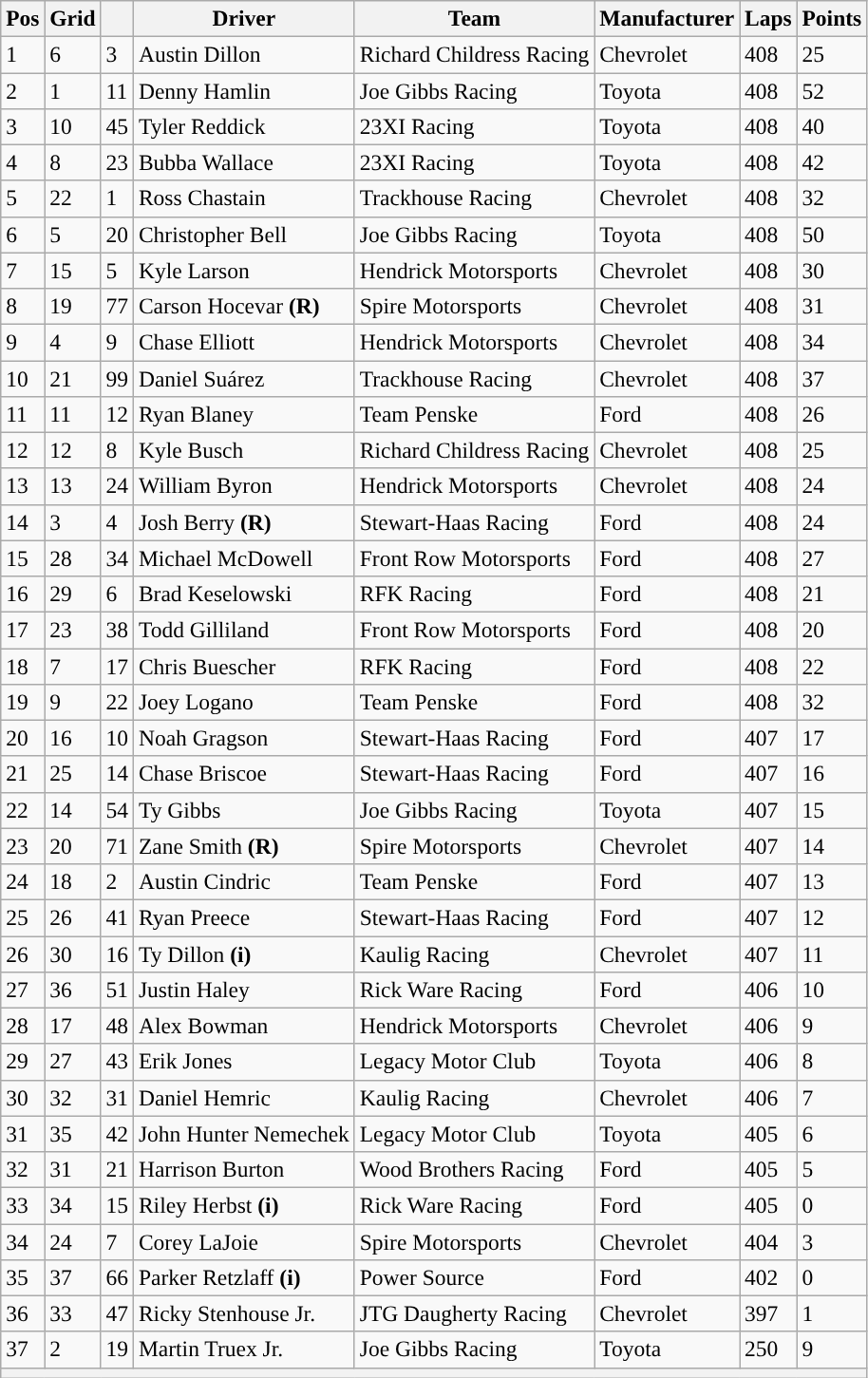<table class="wikitable" style="font-size:98%">
<tr>
<th>Pos</th>
<th>Grid</th>
<th></th>
<th>Driver</th>
<th>Team</th>
<th>Manufacturer</th>
<th>Laps</th>
<th>Points</th>
</tr>
<tr>
<td>1</td>
<td>6</td>
<td>3</td>
<td>Austin Dillon </td>
<td>Richard Childress Racing</td>
<td>Chevrolet</td>
<td>408</td>
<td>25</td>
</tr>
<tr>
<td>2</td>
<td>1</td>
<td>11</td>
<td>Denny Hamlin</td>
<td>Joe Gibbs Racing</td>
<td>Toyota</td>
<td>408</td>
<td>52</td>
</tr>
<tr>
<td>3</td>
<td>10</td>
<td>45</td>
<td>Tyler Reddick</td>
<td>23XI Racing</td>
<td>Toyota</td>
<td>408</td>
<td>40</td>
</tr>
<tr>
<td>4</td>
<td>8</td>
<td>23</td>
<td>Bubba Wallace</td>
<td>23XI Racing</td>
<td>Toyota</td>
<td>408</td>
<td>42</td>
</tr>
<tr>
<td>5</td>
<td>22</td>
<td>1</td>
<td>Ross Chastain</td>
<td>Trackhouse Racing</td>
<td>Chevrolet</td>
<td>408</td>
<td>32</td>
</tr>
<tr>
<td>6</td>
<td>5</td>
<td>20</td>
<td>Christopher Bell</td>
<td>Joe Gibbs Racing</td>
<td>Toyota</td>
<td>408</td>
<td>50</td>
</tr>
<tr>
<td>7</td>
<td>15</td>
<td>5</td>
<td>Kyle Larson</td>
<td>Hendrick Motorsports</td>
<td>Chevrolet</td>
<td>408</td>
<td>30</td>
</tr>
<tr>
<td>8</td>
<td>19</td>
<td>77</td>
<td>Carson Hocevar <strong>(R)</strong></td>
<td>Spire Motorsports</td>
<td>Chevrolet</td>
<td>408</td>
<td>31</td>
</tr>
<tr>
<td>9</td>
<td>4</td>
<td>9</td>
<td>Chase Elliott</td>
<td>Hendrick Motorsports</td>
<td>Chevrolet</td>
<td>408</td>
<td>34</td>
</tr>
<tr>
<td>10</td>
<td>21</td>
<td>99</td>
<td>Daniel Suárez</td>
<td>Trackhouse Racing</td>
<td>Chevrolet</td>
<td>408</td>
<td>37</td>
</tr>
<tr>
<td>11</td>
<td>11</td>
<td>12</td>
<td>Ryan Blaney</td>
<td>Team Penske</td>
<td>Ford</td>
<td>408</td>
<td>26</td>
</tr>
<tr>
<td>12</td>
<td>12</td>
<td>8</td>
<td>Kyle Busch</td>
<td>Richard Childress Racing</td>
<td>Chevrolet</td>
<td>408</td>
<td>25</td>
</tr>
<tr>
<td>13</td>
<td>13</td>
<td>24</td>
<td>William Byron</td>
<td>Hendrick Motorsports</td>
<td>Chevrolet</td>
<td>408</td>
<td>24</td>
</tr>
<tr>
<td>14</td>
<td>3</td>
<td>4</td>
<td>Josh Berry <strong>(R)</strong></td>
<td>Stewart-Haas Racing</td>
<td>Ford</td>
<td>408</td>
<td>24</td>
</tr>
<tr>
<td>15</td>
<td>28</td>
<td>34</td>
<td>Michael McDowell</td>
<td>Front Row Motorsports</td>
<td>Ford</td>
<td>408</td>
<td>27</td>
</tr>
<tr>
<td>16</td>
<td>29</td>
<td>6</td>
<td>Brad Keselowski</td>
<td>RFK Racing</td>
<td>Ford</td>
<td>408</td>
<td>21</td>
</tr>
<tr>
<td>17</td>
<td>23</td>
<td>38</td>
<td>Todd Gilliland</td>
<td>Front Row Motorsports</td>
<td>Ford</td>
<td>408</td>
<td>20</td>
</tr>
<tr>
<td>18</td>
<td>7</td>
<td>17</td>
<td>Chris Buescher</td>
<td>RFK Racing</td>
<td>Ford</td>
<td>408</td>
<td>22</td>
</tr>
<tr>
<td>19</td>
<td>9</td>
<td>22</td>
<td>Joey Logano</td>
<td>Team Penske</td>
<td>Ford</td>
<td>408</td>
<td>32</td>
</tr>
<tr>
<td>20</td>
<td>16</td>
<td>10</td>
<td>Noah Gragson</td>
<td>Stewart-Haas Racing</td>
<td>Ford</td>
<td>407</td>
<td>17</td>
</tr>
<tr>
<td>21</td>
<td>25</td>
<td>14</td>
<td>Chase Briscoe</td>
<td>Stewart-Haas Racing</td>
<td>Ford</td>
<td>407</td>
<td>16</td>
</tr>
<tr>
<td>22</td>
<td>14</td>
<td>54</td>
<td>Ty Gibbs</td>
<td>Joe Gibbs Racing</td>
<td>Toyota</td>
<td>407</td>
<td>15</td>
</tr>
<tr>
<td>23</td>
<td>20</td>
<td>71</td>
<td>Zane Smith <strong>(R)</strong></td>
<td>Spire Motorsports</td>
<td>Chevrolet</td>
<td>407</td>
<td>14</td>
</tr>
<tr>
<td>24</td>
<td>18</td>
<td>2</td>
<td>Austin Cindric</td>
<td>Team Penske</td>
<td>Ford</td>
<td>407</td>
<td>13</td>
</tr>
<tr>
<td>25</td>
<td>26</td>
<td>41</td>
<td>Ryan Preece</td>
<td>Stewart-Haas Racing</td>
<td>Ford</td>
<td>407</td>
<td>12</td>
</tr>
<tr>
<td>26</td>
<td>30</td>
<td>16</td>
<td>Ty Dillon <strong>(i)</strong></td>
<td>Kaulig Racing</td>
<td>Chevrolet</td>
<td>407</td>
<td>11</td>
</tr>
<tr>
<td>27</td>
<td>36</td>
<td>51</td>
<td>Justin Haley</td>
<td>Rick Ware Racing</td>
<td>Ford</td>
<td>406</td>
<td>10</td>
</tr>
<tr>
<td>28</td>
<td>17</td>
<td>48</td>
<td>Alex Bowman</td>
<td>Hendrick Motorsports</td>
<td>Chevrolet</td>
<td>406</td>
<td>9</td>
</tr>
<tr>
<td>29</td>
<td>27</td>
<td>43</td>
<td>Erik Jones</td>
<td>Legacy Motor Club</td>
<td>Toyota</td>
<td>406</td>
<td>8</td>
</tr>
<tr>
<td>30</td>
<td>32</td>
<td>31</td>
<td>Daniel Hemric</td>
<td>Kaulig Racing</td>
<td>Chevrolet</td>
<td>406</td>
<td>7</td>
</tr>
<tr>
<td>31</td>
<td>35</td>
<td>42</td>
<td>John Hunter Nemechek</td>
<td>Legacy Motor Club</td>
<td>Toyota</td>
<td>405</td>
<td>6</td>
</tr>
<tr>
<td>32</td>
<td>31</td>
<td>21</td>
<td>Harrison Burton</td>
<td>Wood Brothers Racing</td>
<td>Ford</td>
<td>405</td>
<td>5</td>
</tr>
<tr>
<td>33</td>
<td>34</td>
<td>15</td>
<td>Riley Herbst <strong>(i)</strong></td>
<td>Rick Ware Racing</td>
<td>Ford</td>
<td>405</td>
<td>0</td>
</tr>
<tr>
<td>34</td>
<td>24</td>
<td>7</td>
<td>Corey LaJoie</td>
<td>Spire Motorsports</td>
<td>Chevrolet</td>
<td>404</td>
<td>3</td>
</tr>
<tr>
<td>35</td>
<td>37</td>
<td>66</td>
<td>Parker Retzlaff <strong>(i)</strong></td>
<td>Power Source</td>
<td>Ford</td>
<td>402</td>
<td>0</td>
</tr>
<tr>
<td>36</td>
<td>33</td>
<td>47</td>
<td>Ricky Stenhouse Jr.</td>
<td>JTG Daugherty Racing</td>
<td>Chevrolet</td>
<td>397</td>
<td>1</td>
</tr>
<tr>
<td>37</td>
<td>2</td>
<td>19</td>
<td>Martin Truex Jr.</td>
<td>Joe Gibbs Racing</td>
<td>Toyota</td>
<td>250</td>
<td>9</td>
</tr>
<tr>
<th colspan="8"></th>
</tr>
</table>
